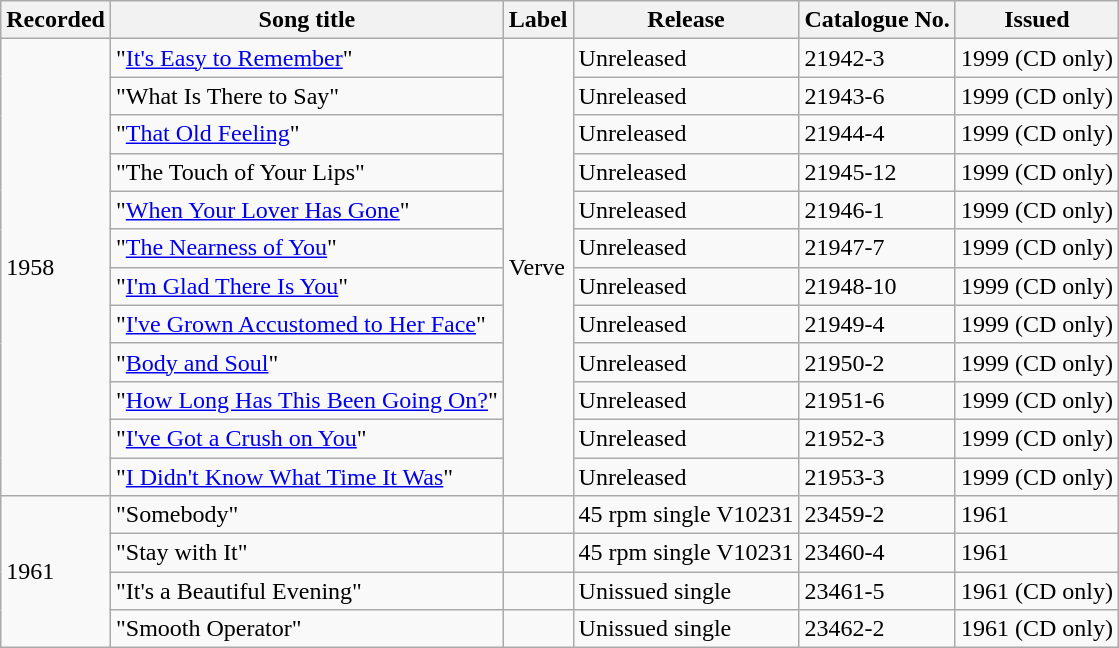<table class="wikitable">
<tr>
<th>Recorded</th>
<th>Song title</th>
<th>Label</th>
<th>Release</th>
<th>Catalogue No.</th>
<th>Issued</th>
</tr>
<tr>
<td rowspan="12">1958</td>
<td>"<a href='#'>It's Easy to Remember</a>"</td>
<td rowspan="12">Verve</td>
<td>Unreleased</td>
<td>21942-3</td>
<td>1999 (CD only)</td>
</tr>
<tr>
<td>"What Is There to Say"</td>
<td>Unreleased</td>
<td>21943-6</td>
<td>1999 (CD only)</td>
</tr>
<tr>
<td>"<a href='#'>That Old Feeling</a>"</td>
<td>Unreleased</td>
<td>21944-4</td>
<td>1999 (CD only)</td>
</tr>
<tr>
<td>"The Touch of Your Lips"</td>
<td>Unreleased</td>
<td>21945-12</td>
<td>1999 (CD only)</td>
</tr>
<tr>
<td>"<a href='#'>When Your Lover Has Gone</a>"</td>
<td>Unreleased</td>
<td>21946-1</td>
<td>1999 (CD only)</td>
</tr>
<tr>
<td>"<a href='#'>The Nearness of You</a>"</td>
<td>Unreleased</td>
<td>21947-7</td>
<td>1999 (CD only)</td>
</tr>
<tr>
<td>"<a href='#'>I'm Glad There Is You</a>"</td>
<td>Unreleased</td>
<td>21948-10</td>
<td>1999 (CD only)</td>
</tr>
<tr>
<td>"<a href='#'>I've Grown Accustomed to Her Face</a>"</td>
<td>Unreleased</td>
<td>21949-4</td>
<td>1999 (CD only)</td>
</tr>
<tr>
<td>"<a href='#'>Body and Soul</a>"</td>
<td>Unreleased</td>
<td>21950-2</td>
<td>1999 (CD only)</td>
</tr>
<tr>
<td>"<a href='#'>How Long Has This Been Going On?</a>"</td>
<td>Unreleased</td>
<td>21951-6</td>
<td>1999 (CD only)</td>
</tr>
<tr>
<td>"<a href='#'>I've Got a Crush on You</a>"</td>
<td>Unreleased</td>
<td>21952-3</td>
<td>1999 (CD only)</td>
</tr>
<tr>
<td>"<a href='#'>I Didn't Know What Time It Was</a>"</td>
<td>Unreleased</td>
<td>21953-3</td>
<td>1999 (CD only)</td>
</tr>
<tr>
<td rowspan="4">1961</td>
<td>"Somebody"</td>
<td></td>
<td>45 rpm single V10231</td>
<td>23459-2</td>
<td>1961</td>
</tr>
<tr>
<td>"Stay with It"</td>
<td></td>
<td>45 rpm single V10231</td>
<td>23460-4</td>
<td>1961</td>
</tr>
<tr>
<td>"It's a Beautiful Evening"</td>
<td></td>
<td>Unissued single</td>
<td>23461-5</td>
<td>1961 (CD only)</td>
</tr>
<tr>
<td>"Smooth Operator"</td>
<td></td>
<td>Unissued single</td>
<td>23462-2</td>
<td>1961 (CD only)</td>
</tr>
</table>
